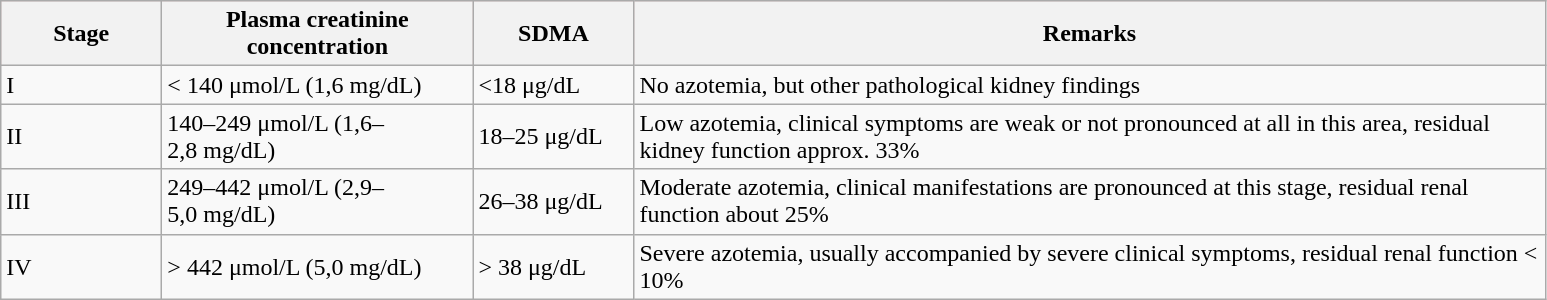<table class="wikitable" align="center" style="clear:both">
<tr style="background:#FFCBCB;">
<th>Stage</th>
<th>Plasma creatinine concentration</th>
<th>SDMA</th>
<th>Remarks</th>
</tr>
<tr>
<td width="100">I</td>
<td width="200">< 140 μmol/L (1,6 mg/dL)</td>
<td width="100"><18 μg/dL</td>
<td width="600">No azotemia, but other pathological kidney findings</td>
</tr>
<tr>
<td>II</td>
<td>140–249 μmol/L (1,6–2,8 mg/dL)</td>
<td>18–25 μg/dL</td>
<td>Low azotemia, clinical symptoms are weak or not pronounced at all in this area, residual kidney function approx. 33%</td>
</tr>
<tr>
<td>III</td>
<td>249–442 μmol/L (2,9–5,0 mg/dL)</td>
<td>26–38 μg/dL</td>
<td>Moderate azotemia, clinical manifestations are pronounced at this stage, residual renal function about 25%</td>
</tr>
<tr>
<td>IV</td>
<td>> 442 μmol/L (5,0 mg/dL)</td>
<td>> 38 μg/dL</td>
<td>Severe azotemia, usually accompanied by severe clinical symptoms, residual renal function < 10%</td>
</tr>
</table>
